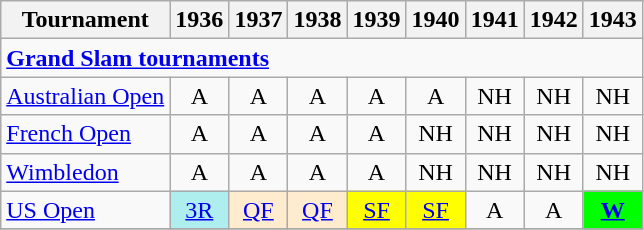<table class=wikitable style=text-align:center>
<tr>
<th>Tournament</th>
<th>1936</th>
<th>1937</th>
<th>1938</th>
<th>1939</th>
<th>1940</th>
<th>1941</th>
<th>1942</th>
<th>1943</th>
</tr>
<tr>
<td colspan=9 align=left><strong><a href='#'>Grand Slam tournaments</a></strong></td>
</tr>
<tr>
<td align=left><a href='#'>Australian Open</a></td>
<td>A</td>
<td>A</td>
<td>A</td>
<td>A</td>
<td>A</td>
<td>NH</td>
<td>NH</td>
<td>NH</td>
</tr>
<tr>
<td align=left><a href='#'>French Open</a></td>
<td>A</td>
<td>A</td>
<td>A</td>
<td>A</td>
<td>NH</td>
<td>NH</td>
<td>NH</td>
<td>NH</td>
</tr>
<tr>
<td align=left><a href='#'>Wimbledon</a></td>
<td>A</td>
<td>A</td>
<td>A</td>
<td>A</td>
<td>NH</td>
<td>NH</td>
<td>NH</td>
<td>NH</td>
</tr>
<tr>
<td align=left><a href='#'>US Open</a></td>
<td bgcolor=afeeee><a href='#'>3R</a></td>
<td bgcolor=ffebcd><a href='#'>QF</a></td>
<td bgcolor=ffebcd><a href='#'>QF</a></td>
<td bgcolor=yellow><a href='#'>SF</a></td>
<td bgcolor=yellow><a href='#'>SF</a></td>
<td>A</td>
<td>A</td>
<td bgcolor=lime><a href='#'><strong>W</strong></a></td>
</tr>
<tr>
</tr>
</table>
